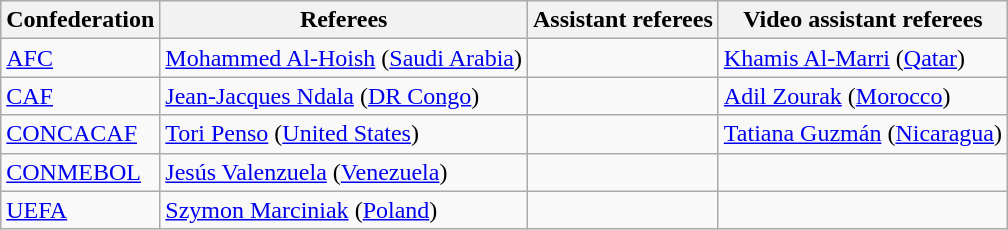<table class="wikitable">
<tr>
<th>Confederation</th>
<th>Referees</th>
<th>Assistant referees</th>
<th>Video assistant referees</th>
</tr>
<tr>
<td><a href='#'>AFC</a></td>
<td><a href='#'>Mohammed Al-Hoish</a> (<a href='#'>Saudi Arabia</a>)</td>
<td></td>
<td><a href='#'>Khamis Al-Marri</a> (<a href='#'>Qatar</a>)</td>
</tr>
<tr>
<td><a href='#'>CAF</a></td>
<td><a href='#'>Jean-Jacques Ndala</a> (<a href='#'>DR Congo</a>)</td>
<td></td>
<td><a href='#'>Adil Zourak</a> (<a href='#'>Morocco</a>)</td>
</tr>
<tr>
<td><a href='#'>CONCACAF</a></td>
<td><a href='#'>Tori Penso</a> (<a href='#'>United States</a>)</td>
<td></td>
<td><a href='#'>Tatiana Guzmán</a> (<a href='#'>Nicaragua</a>)</td>
</tr>
<tr>
<td><a href='#'>CONMEBOL</a></td>
<td><a href='#'>Jesús Valenzuela</a> (<a href='#'>Venezuela</a>)</td>
<td></td>
<td></td>
</tr>
<tr>
<td><a href='#'>UEFA</a></td>
<td><a href='#'>Szymon Marciniak</a> (<a href='#'>Poland</a>)</td>
<td></td>
<td></td>
</tr>
</table>
